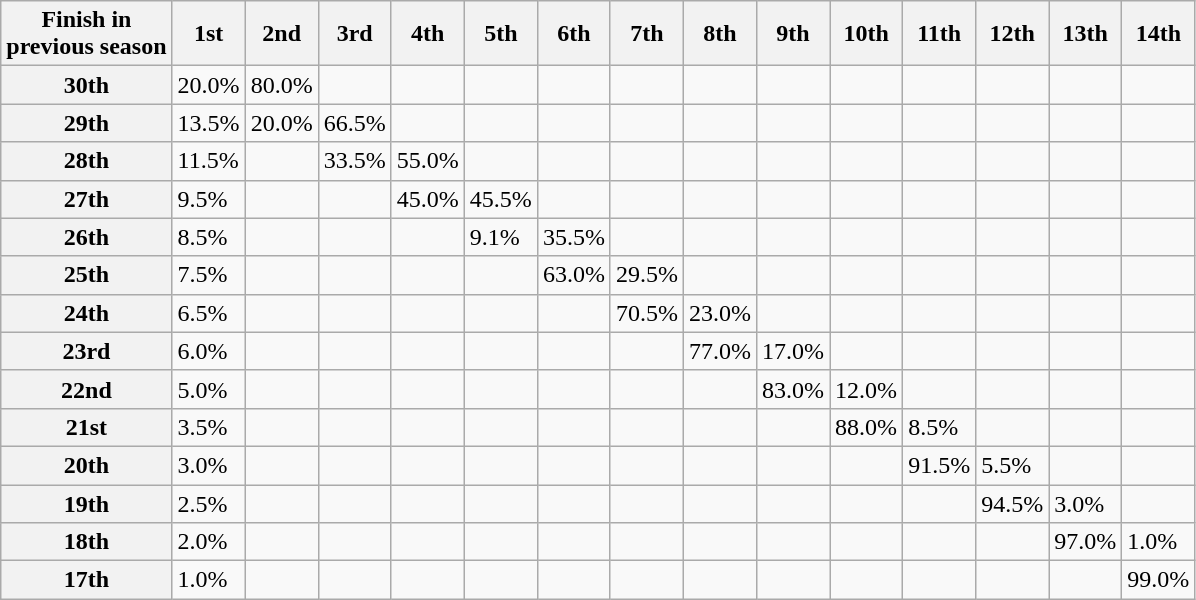<table class="wikitable">
<tr>
<th>Finish in <br> previous season</th>
<th>1st</th>
<th>2nd</th>
<th>3rd</th>
<th>4th</th>
<th>5th</th>
<th>6th</th>
<th>7th</th>
<th>8th</th>
<th>9th</th>
<th>10th</th>
<th>11th</th>
<th>12th</th>
<th>13th</th>
<th>14th</th>
</tr>
<tr>
<th>30th</th>
<td>20.0%</td>
<td>80.0%</td>
<td></td>
<td></td>
<td></td>
<td></td>
<td></td>
<td></td>
<td></td>
<td></td>
<td></td>
<td></td>
<td></td>
<td></td>
</tr>
<tr>
<th>29th</th>
<td>13.5%</td>
<td>20.0%</td>
<td>66.5%</td>
<td></td>
<td></td>
<td></td>
<td></td>
<td></td>
<td></td>
<td></td>
<td></td>
<td></td>
<td></td>
<td></td>
</tr>
<tr>
<th>28th</th>
<td>11.5%</td>
<td></td>
<td>33.5%</td>
<td>55.0%</td>
<td></td>
<td></td>
<td></td>
<td></td>
<td></td>
<td></td>
<td></td>
<td></td>
<td></td>
<td></td>
</tr>
<tr>
<th>27th</th>
<td>9.5%</td>
<td></td>
<td></td>
<td>45.0%</td>
<td>45.5%</td>
<td></td>
<td></td>
<td></td>
<td></td>
<td></td>
<td></td>
<td></td>
<td></td>
<td></td>
</tr>
<tr>
<th>26th</th>
<td>8.5%</td>
<td></td>
<td></td>
<td></td>
<td>9.1%</td>
<td>35.5%</td>
<td></td>
<td></td>
<td></td>
<td></td>
<td></td>
<td></td>
<td></td>
<td></td>
</tr>
<tr>
<th>25th</th>
<td>7.5%</td>
<td></td>
<td></td>
<td></td>
<td></td>
<td>63.0%</td>
<td>29.5%</td>
<td></td>
<td></td>
<td></td>
<td></td>
<td></td>
<td></td>
<td></td>
</tr>
<tr>
<th>24th</th>
<td>6.5%</td>
<td></td>
<td></td>
<td></td>
<td></td>
<td></td>
<td>70.5%</td>
<td>23.0%</td>
<td></td>
<td></td>
<td></td>
<td></td>
<td></td>
<td></td>
</tr>
<tr>
<th>23rd</th>
<td>6.0%</td>
<td></td>
<td></td>
<td></td>
<td></td>
<td></td>
<td></td>
<td>77.0%</td>
<td>17.0%</td>
<td></td>
<td></td>
<td></td>
<td></td>
<td></td>
</tr>
<tr>
<th>22nd</th>
<td>5.0%</td>
<td></td>
<td></td>
<td></td>
<td></td>
<td></td>
<td></td>
<td></td>
<td>83.0%</td>
<td>12.0%</td>
<td></td>
<td></td>
<td></td>
<td></td>
</tr>
<tr>
<th>21st</th>
<td>3.5%</td>
<td></td>
<td></td>
<td></td>
<td></td>
<td></td>
<td></td>
<td></td>
<td></td>
<td>88.0%</td>
<td>8.5%</td>
<td></td>
<td></td>
<td></td>
</tr>
<tr>
<th>20th</th>
<td>3.0%</td>
<td></td>
<td></td>
<td></td>
<td></td>
<td></td>
<td></td>
<td></td>
<td></td>
<td></td>
<td>91.5%</td>
<td>5.5%</td>
<td></td>
<td></td>
</tr>
<tr>
<th>19th</th>
<td>2.5%</td>
<td></td>
<td></td>
<td></td>
<td></td>
<td></td>
<td></td>
<td></td>
<td></td>
<td></td>
<td></td>
<td>94.5%</td>
<td>3.0%</td>
<td></td>
</tr>
<tr>
<th>18th</th>
<td>2.0%</td>
<td></td>
<td></td>
<td></td>
<td></td>
<td></td>
<td></td>
<td></td>
<td></td>
<td></td>
<td></td>
<td></td>
<td>97.0%</td>
<td>1.0%</td>
</tr>
<tr>
<th>17th</th>
<td>1.0%</td>
<td></td>
<td></td>
<td></td>
<td></td>
<td></td>
<td></td>
<td></td>
<td></td>
<td></td>
<td></td>
<td></td>
<td></td>
<td>99.0%</td>
</tr>
</table>
